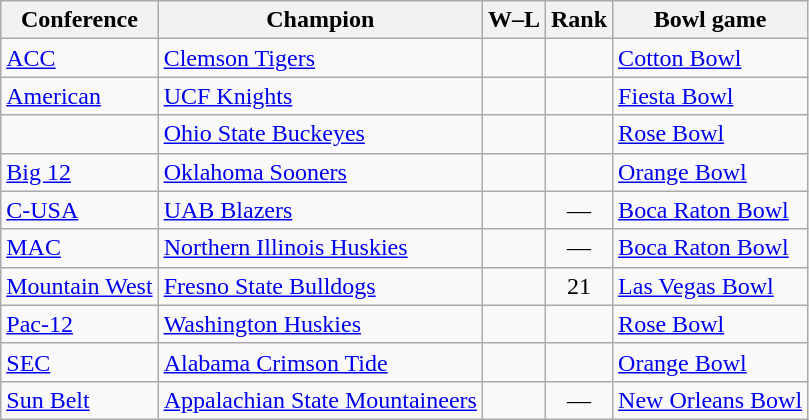<table class="wikitable sortable">
<tr>
<th>Conference</th>
<th>Champion</th>
<th>W–L</th>
<th>Rank</th>
<th>Bowl game</th>
</tr>
<tr>
<td><a href='#'>ACC</a></td>
<td><a href='#'>Clemson Tigers</a></td>
<td></td>
<td align=center></td>
<td><a href='#'>Cotton Bowl</a></td>
</tr>
<tr>
<td><a href='#'>American</a></td>
<td><a href='#'>UCF Knights</a></td>
<td></td>
<td align=center></td>
<td><a href='#'>Fiesta Bowl</a></td>
</tr>
<tr>
<td></td>
<td><a href='#'>Ohio State Buckeyes</a></td>
<td></td>
<td align=center></td>
<td><a href='#'>Rose Bowl</a></td>
</tr>
<tr>
<td><a href='#'>Big 12</a></td>
<td><a href='#'>Oklahoma Sooners</a></td>
<td></td>
<td align=center></td>
<td><a href='#'>Orange Bowl</a></td>
</tr>
<tr>
<td><a href='#'>C-USA</a></td>
<td><a href='#'>UAB Blazers</a></td>
<td></td>
<td align=center>—</td>
<td><a href='#'>Boca Raton Bowl</a></td>
</tr>
<tr>
<td><a href='#'>MAC</a></td>
<td><a href='#'>Northern Illinois Huskies</a></td>
<td align=center></td>
<td align=center>—</td>
<td><a href='#'>Boca Raton Bowl</a></td>
</tr>
<tr>
<td><a href='#'>Mountain West</a></td>
<td><a href='#'>Fresno State Bulldogs</a></td>
<td></td>
<td align=center>21</td>
<td><a href='#'>Las Vegas Bowl</a></td>
</tr>
<tr>
<td><a href='#'>Pac-12</a></td>
<td><a href='#'>Washington Huskies</a></td>
<td></td>
<td align=center></td>
<td><a href='#'>Rose Bowl</a></td>
</tr>
<tr>
<td><a href='#'>SEC</a></td>
<td><a href='#'>Alabama Crimson Tide</a></td>
<td></td>
<td align=center></td>
<td><a href='#'>Orange Bowl</a></td>
</tr>
<tr>
<td><a href='#'>Sun Belt</a></td>
<td><a href='#'>Appalachian State Mountaineers</a></td>
<td></td>
<td align=center>—</td>
<td><a href='#'>New Orleans Bowl</a></td>
</tr>
</table>
